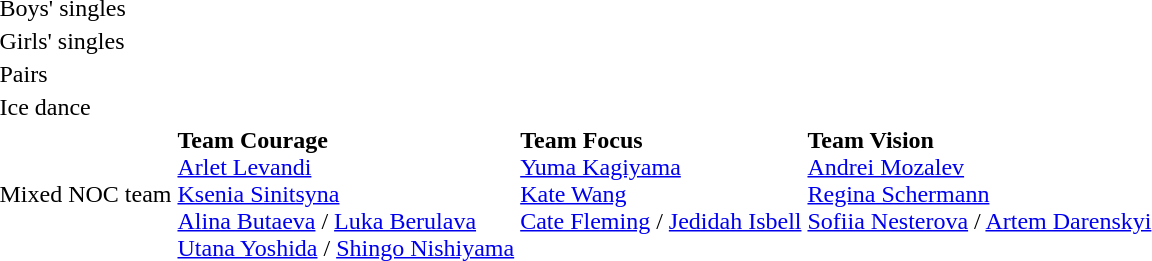<table>
<tr>
<td>Boys' singles<br></td>
<td></td>
<td></td>
<td></td>
</tr>
<tr>
<td>Girls' singles<br></td>
<td></td>
<td></td>
<td></td>
</tr>
<tr>
<td>Pairs<br></td>
<td></td>
<td></td>
<td></td>
</tr>
<tr>
<td>Ice dance<br></td>
<td></td>
<td></td>
<td></td>
</tr>
<tr>
<td>Mixed NOC team<br></td>
<td valign="top"><strong>Team Courage</strong><br> <a href='#'>Arlet Levandi</a><br> <a href='#'>Ksenia Sinitsyna</a><br> <a href='#'>Alina Butaeva</a> / <a href='#'>Luka Berulava</a><br> <a href='#'>Utana Yoshida</a> / <a href='#'>Shingo Nishiyama</a></td>
<td valign="top"><strong>Team Focus</strong><br> <a href='#'>Yuma Kagiyama</a><br> <a href='#'>Kate Wang</a><br> <a href='#'>Cate Fleming</a> / <a href='#'>Jedidah Isbell</a><br></td>
<td valign="top"><strong>Team Vision</strong><br> <a href='#'>Andrei Mozalev</a><br> <a href='#'>Regina Schermann</a><br> <a href='#'>Sofiia Nesterova</a> / <a href='#'>Artem Darenskyi</a><br></td>
</tr>
</table>
